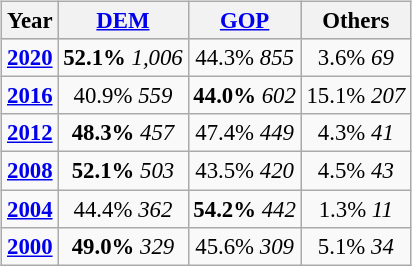<table class="wikitable"  style="float:right; font-size:95%;">
<tr style="background:lightgrey;">
<th>Year</th>
<th><a href='#'>DEM</a></th>
<th><a href='#'>GOP</a></th>
<th>Others</th>
</tr>
<tr>
<td align="center" ><strong><a href='#'>2020</a></strong></td>
<td align="center" ><strong>52.1%</strong> <em>1,006</em></td>
<td align="center" >44.3% <em>855</em></td>
<td align="center" >3.6% <em>69</em></td>
</tr>
<tr>
<td align="center" ><strong><a href='#'>2016</a></strong></td>
<td align="center" >40.9% <em>559</em></td>
<td align="center" ><strong>44.0%</strong> <em>602</em></td>
<td align="center" >15.1% <em>207</em></td>
</tr>
<tr>
<td align="center" ><strong><a href='#'>2012</a></strong></td>
<td align="center" ><strong>48.3%</strong> <em>457</em></td>
<td align="center" >47.4% <em>449</em></td>
<td align="center" >4.3% <em>41</em></td>
</tr>
<tr>
<td align="center" ><strong><a href='#'>2008</a></strong></td>
<td align="center" ><strong>52.1%</strong> <em>503</em></td>
<td align="center" >43.5% <em>420</em></td>
<td align="center" >4.5% <em>43</em></td>
</tr>
<tr>
<td align="center" ><strong><a href='#'>2004</a></strong></td>
<td align="center" >44.4% <em>362</em></td>
<td align="center" ><strong>54.2%</strong> <em>442</em></td>
<td align="center" >1.3% <em>11</em></td>
</tr>
<tr>
<td align="center" ><strong><a href='#'>2000</a></strong></td>
<td align="center" ><strong>49.0%</strong> <em>329</em></td>
<td align="center" >45.6% <em>309</em></td>
<td align="center" >5.1% <em>34</em></td>
</tr>
</table>
